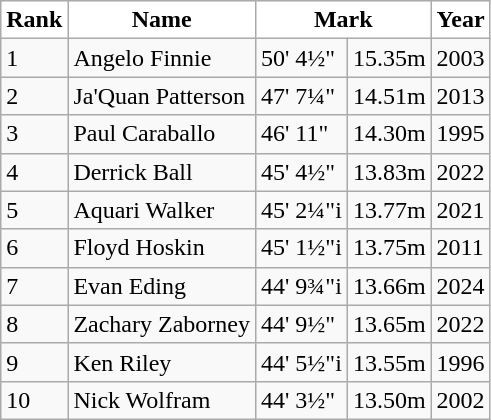<table class="wikitable">
<tr>
<th style="background:white">Rank</th>
<th style="background:white">Name</th>
<th colspan="2" style="background:white">Mark</th>
<th style="background:white">Year</th>
</tr>
<tr>
<td>1</td>
<td>Angelo Finnie</td>
<td>50' 4½"</td>
<td>15.35m</td>
<td>2003</td>
</tr>
<tr>
<td>2</td>
<td>Ja'Quan Patterson</td>
<td>47' 7¼"</td>
<td>14.51m</td>
<td>2013</td>
</tr>
<tr>
<td>3</td>
<td>Paul Caraballo</td>
<td>46' 11"</td>
<td>14.30m</td>
<td>1995</td>
</tr>
<tr>
<td>4</td>
<td>Derrick Ball</td>
<td>45' 4½"</td>
<td>13.83m</td>
<td>2022</td>
</tr>
<tr>
<td>5</td>
<td>Aquari Walker</td>
<td>45' 2¼"i</td>
<td>13.77m</td>
<td>2021</td>
</tr>
<tr>
<td>6</td>
<td>Floyd Hoskin</td>
<td>45' 1½"i</td>
<td>13.75m</td>
<td>2011</td>
</tr>
<tr>
<td>7</td>
<td>Evan Eding</td>
<td>44' 9¾"i</td>
<td>13.66m</td>
<td>2024</td>
</tr>
<tr>
<td>8</td>
<td>Zachary Zaborney</td>
<td>44' 9½"</td>
<td>13.65m</td>
<td>2022</td>
</tr>
<tr>
<td>9</td>
<td>Ken Riley</td>
<td>44' 5½"i</td>
<td>13.55m</td>
<td>1996</td>
</tr>
<tr>
<td>10</td>
<td>Nick Wolfram</td>
<td>44' 3½"</td>
<td>13.50m</td>
<td>2002</td>
</tr>
</table>
